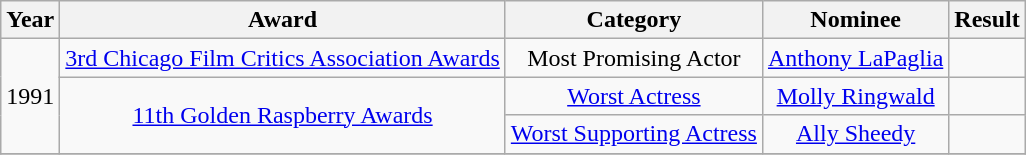<table class="wikitable sortable plainrowheaders" style="text-align:center;">
<tr>
<th>Year</th>
<th>Award</th>
<th>Category</th>
<th>Nominee</th>
<th>Result</th>
</tr>
<tr>
<td rowspan="3">1991</td>
<td><a href='#'>3rd Chicago Film Critics Association Awards</a></td>
<td>Most Promising Actor</td>
<td><a href='#'>Anthony LaPaglia</a></td>
<td></td>
</tr>
<tr>
<td rowspan="2"><a href='#'>11th Golden Raspberry Awards</a></td>
<td><a href='#'>Worst Actress</a></td>
<td><a href='#'>Molly Ringwald</a></td>
<td></td>
</tr>
<tr>
<td><a href='#'>Worst Supporting Actress</a></td>
<td><a href='#'>Ally Sheedy</a></td>
<td></td>
</tr>
<tr>
</tr>
</table>
